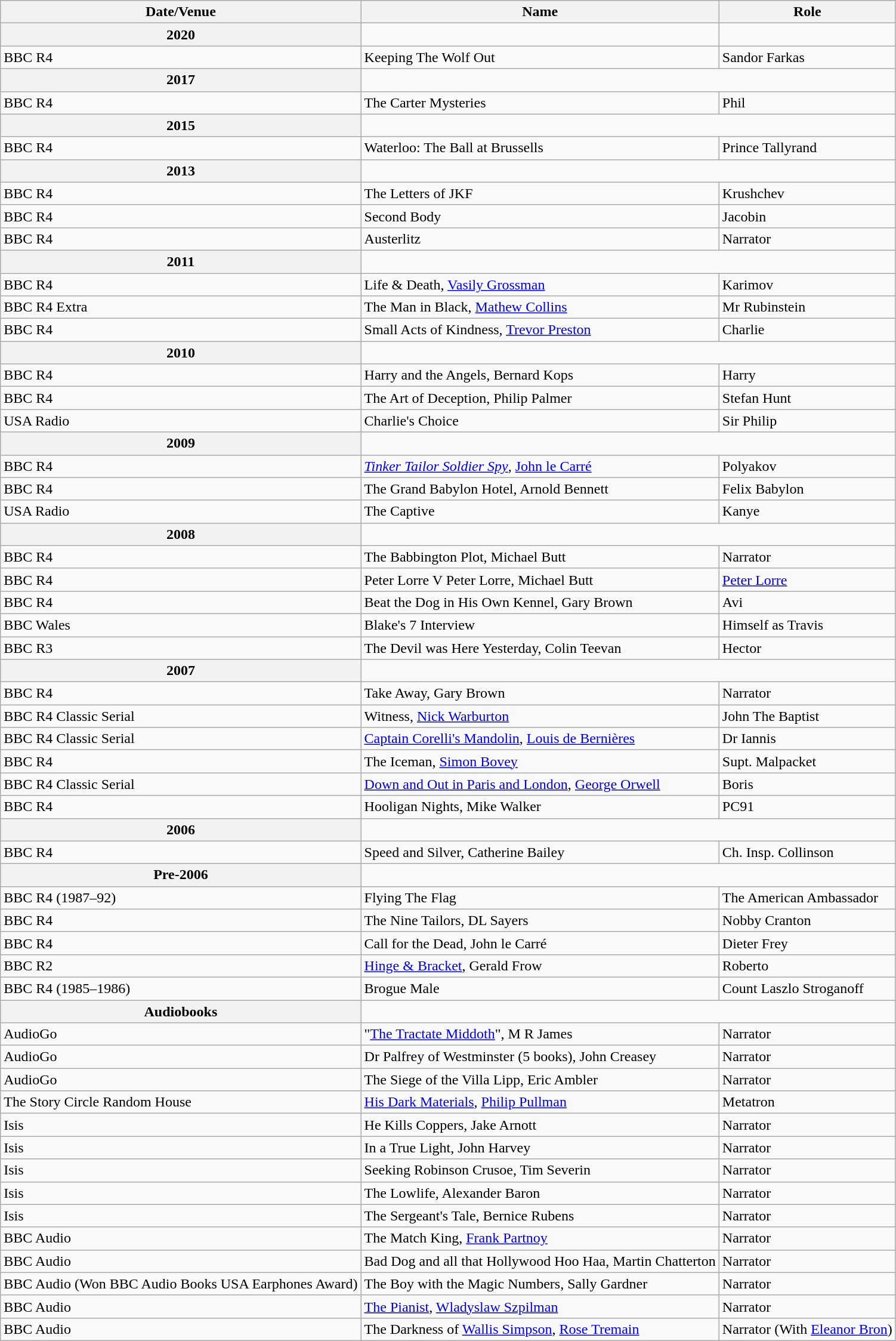<table class="wikitable">
<tr>
<th>Date/Venue</th>
<th>Name</th>
<th>Role</th>
</tr>
<tr>
<th>2020</th>
<td></td>
</tr>
<tr>
<td>BBC R4</td>
<td>Keeping The Wolf Out</td>
<td>Sandor Farkas</td>
</tr>
<tr>
<th>2017</th>
</tr>
<tr>
<td>BBC R4</td>
<td>The Carter Mysteries</td>
<td>Phil</td>
</tr>
<tr>
<th>2015</th>
</tr>
<tr>
<td>BBC R4</td>
<td>Waterloo: The Ball at Brussells</td>
<td>Prince Tallyrand</td>
</tr>
<tr>
<th>2013</th>
</tr>
<tr>
<td>BBC R4</td>
<td>The Letters of JKF</td>
<td>Krushchev</td>
</tr>
<tr>
<td>BBC R4</td>
<td>Second Body</td>
<td>Jacobin</td>
</tr>
<tr>
<td>BBC R4</td>
<td>Austerlitz</td>
<td>Narrator</td>
</tr>
<tr>
<th>2011</th>
</tr>
<tr>
<td>BBC R4</td>
<td>Life & Death, <a href='#'>Vasily Grossman</a></td>
<td>Karimov</td>
</tr>
<tr>
<td>BBC R4 Extra</td>
<td>The Man in Black, <a href='#'>Mathew Collins</a></td>
<td>Mr Rubinstein</td>
</tr>
<tr>
<td>BBC R4</td>
<td>Small Acts of Kindness, <a href='#'>Trevor Preston</a></td>
<td>Charlie</td>
</tr>
<tr>
<th>2010</th>
</tr>
<tr>
<td>BBC R4</td>
<td>Harry and the Angels, Bernard Kops</td>
<td>Harry</td>
</tr>
<tr>
<td>BBC R4</td>
<td>The Art of Deception, Philip Palmer</td>
<td>Stefan Hunt</td>
</tr>
<tr>
<td>USA Radio</td>
<td>Charlie's Choice</td>
<td>Sir Philip</td>
</tr>
<tr>
<th>2009</th>
</tr>
<tr>
<td>BBC R4</td>
<td><em><a href='#'>Tinker Tailor Soldier Spy</a></em>, <a href='#'>John le Carré</a></td>
<td>Polyakov</td>
</tr>
<tr>
<td>BBC R4</td>
<td>The Grand Babylon Hotel, Arnold Bennett</td>
<td>Felix Babylon</td>
</tr>
<tr>
<td>USA Radio</td>
<td>The Captive</td>
<td>Kanye</td>
</tr>
<tr>
<th>2008</th>
</tr>
<tr>
<td>BBC R4</td>
<td>The Babbington Plot, Michael Butt</td>
<td>Narrator</td>
</tr>
<tr>
<td>BBC R4</td>
<td>Peter Lorre V Peter Lorre, Michael Butt</td>
<td><a href='#'>Peter Lorre</a></td>
</tr>
<tr>
<td>BBC R4</td>
<td>Beat the Dog in His Own Kennel, Gary Brown</td>
<td>Avi</td>
</tr>
<tr>
<td>BBC Wales</td>
<td>Blake's 7 Interview</td>
<td>Himself as Travis</td>
</tr>
<tr>
<td>BBC R3</td>
<td>The Devil was Here Yesterday, Colin Teevan</td>
<td>Hector</td>
</tr>
<tr>
<th>2007</th>
</tr>
<tr>
<td>BBC R4</td>
<td>Take Away, Gary Brown</td>
<td>Narrator</td>
</tr>
<tr>
<td>BBC R4 Classic Serial</td>
<td>Witness, <a href='#'>Nick Warburton</a></td>
<td>John The Baptist</td>
</tr>
<tr>
<td>BBC R4 Classic Serial</td>
<td><a href='#'>Captain Corelli's Mandolin</a>, <a href='#'>Louis de Bernières</a></td>
<td>Dr Iannis</td>
</tr>
<tr>
<td>BBC R4</td>
<td>The Iceman, <a href='#'>Simon Bovey</a></td>
<td>Supt. Malpacket</td>
</tr>
<tr>
<td>BBC R4 Classic Serial</td>
<td><a href='#'>Down and Out in Paris and London</a>, <a href='#'>George Orwell</a></td>
<td>Boris</td>
</tr>
<tr>
<td>BBC R4</td>
<td>Hooligan Nights, Mike Walker</td>
<td>PC91</td>
</tr>
<tr>
<th>2006</th>
</tr>
<tr>
<td>BBC R4</td>
<td>Speed and Silver, Catherine Bailey</td>
<td>Ch. Insp. Collinson</td>
</tr>
<tr>
<th>Pre-2006</th>
</tr>
<tr>
<td>BBC R4 (1987–92)</td>
<td>Flying The Flag</td>
<td>The American Ambassador</td>
</tr>
<tr>
<td>BBC R4</td>
<td>The Nine Tailors, DL Sayers</td>
<td>Nobby Cranton</td>
</tr>
<tr>
<td>BBC R4</td>
<td>Call for the Dead, John le Carré</td>
<td>Dieter Frey</td>
</tr>
<tr>
<td>BBC R2</td>
<td><a href='#'>Hinge & Bracket</a>, Gerald Frow</td>
<td>Roberto</td>
</tr>
<tr>
<td>BBC R4	(1985–1986)</td>
<td>Brogue Male</td>
<td>Count Laszlo Stroganoff</td>
</tr>
<tr>
<th>Audiobooks</th>
</tr>
<tr>
<td>AudioGo</td>
<td>"<a href='#'>The Tractate Middoth</a>", M R James</td>
<td>Narrator</td>
</tr>
<tr>
<td>AudioGo</td>
<td>Dr Palfrey of Westminster (5 books), John Creasey</td>
<td>Narrator</td>
</tr>
<tr>
<td>AudioGo</td>
<td>The Siege of the Villa Lipp, Eric Ambler</td>
<td>Narrator</td>
</tr>
<tr>
<td>The Story Circle Random House</td>
<td><a href='#'>His Dark Materials</a>, <a href='#'>Philip Pullman</a></td>
<td>Metatron</td>
</tr>
<tr>
<td>Isis</td>
<td>He Kills Coppers, Jake Arnott</td>
<td>Narrator</td>
</tr>
<tr>
<td>Isis</td>
<td>In a True Light, John Harvey</td>
<td>Narrator</td>
</tr>
<tr>
<td>Isis</td>
<td>Seeking Robinson Crusoe, Tim Severin</td>
<td>Narrator</td>
</tr>
<tr>
<td>Isis</td>
<td>The Lowlife, Alexander Baron</td>
<td>Narrator</td>
</tr>
<tr>
<td>Isis</td>
<td>The Sergeant's Tale, Bernice Rubens</td>
<td>Narrator</td>
</tr>
<tr>
<td>BBC Audio</td>
<td>The Match King, <a href='#'>Frank Partnoy</a></td>
<td>Narrator</td>
</tr>
<tr>
<td>BBC Audio</td>
<td>Bad Dog and all that Hollywood Hoo Haa, Martin Chatterton</td>
<td>Narrator</td>
</tr>
<tr>
<td>BBC Audio (Won BBC Audio Books USA Earphones Award)</td>
<td>The Boy with the Magic Numbers, Sally Gardner</td>
<td>Narrator</td>
</tr>
<tr>
<td>BBC Audio</td>
<td><a href='#'>The Pianist</a>, <a href='#'>Wladyslaw Szpilman</a></td>
<td>Narrator</td>
</tr>
<tr>
<td>BBC Audio</td>
<td>The Darkness of <a href='#'>Wallis Simpson</a>, <a href='#'>Rose Tremain</a></td>
<td>Narrator (With <a href='#'>Eleanor Bron</a>)</td>
</tr>
</table>
